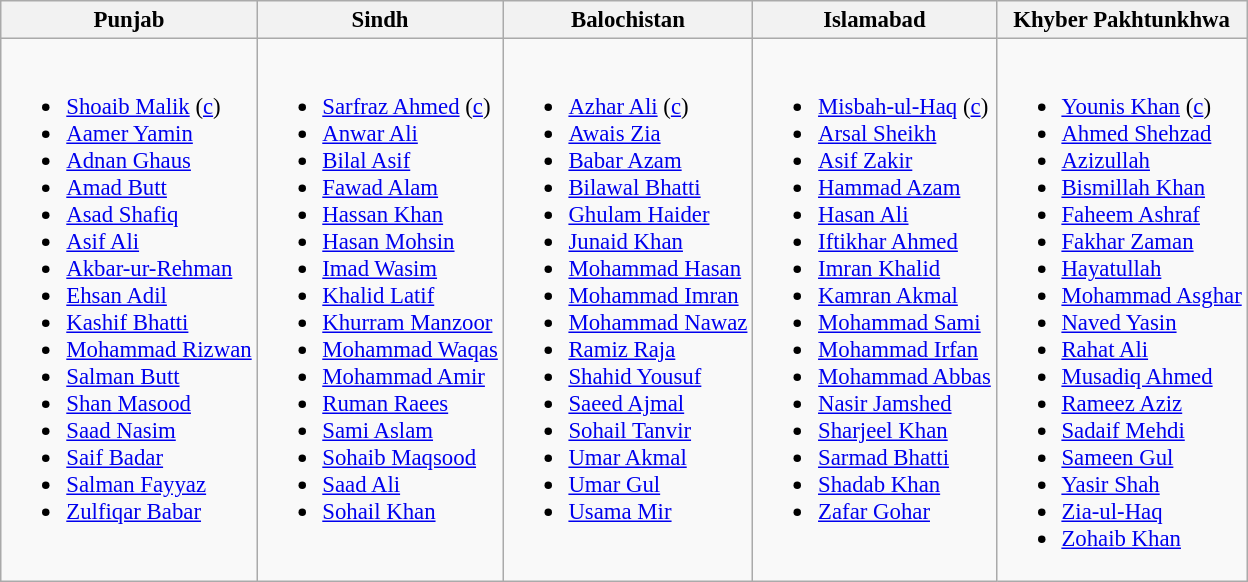<table class="wikitable" style="text-align:left; margin:auto; font-size:95%">
<tr>
<th style="width=20%;">Punjab</th>
<th style="width=20%;">Sindh</th>
<th style="width=20%;">Balochistan</th>
<th style="width=20%;">Islamabad</th>
<th style="width=20%;">Khyber Pakhtunkhwa</th>
</tr>
<tr style="vertical-align:top">
<td><br><ul><li><a href='#'>Shoaib Malik</a> (<a href='#'>c</a>)</li><li><a href='#'>Aamer Yamin</a></li><li><a href='#'>Adnan Ghaus</a></li><li><a href='#'>Amad Butt</a></li><li><a href='#'>Asad Shafiq</a></li><li><a href='#'>Asif Ali</a></li><li><a href='#'>Akbar-ur-Rehman</a></li><li><a href='#'>Ehsan Adil</a></li><li><a href='#'>Kashif Bhatti</a></li><li><a href='#'>Mohammad Rizwan</a></li><li><a href='#'>Salman Butt</a></li><li><a href='#'>Shan Masood</a></li><li><a href='#'>Saad Nasim</a></li><li><a href='#'>Saif Badar</a></li><li><a href='#'>Salman Fayyaz</a></li><li><a href='#'>Zulfiqar Babar</a></li></ul></td>
<td><br><ul><li><a href='#'>Sarfraz Ahmed</a> (<a href='#'>c</a>)</li><li><a href='#'>Anwar Ali</a></li><li><a href='#'>Bilal Asif</a></li><li><a href='#'>Fawad Alam</a></li><li><a href='#'>Hassan Khan</a></li><li><a href='#'>Hasan Mohsin</a></li><li><a href='#'>Imad Wasim</a></li><li><a href='#'>Khalid Latif</a></li><li><a href='#'>Khurram Manzoor</a></li><li><a href='#'>Mohammad Waqas</a></li><li><a href='#'>Mohammad Amir</a></li><li><a href='#'>Ruman Raees</a></li><li><a href='#'>Sami Aslam</a></li><li><a href='#'>Sohaib Maqsood</a></li><li><a href='#'>Saad Ali</a></li><li><a href='#'>Sohail Khan</a></li></ul></td>
<td><br><ul><li><a href='#'>Azhar Ali</a> (<a href='#'>c</a>)</li><li><a href='#'>Awais Zia</a></li><li><a href='#'>Babar Azam</a></li><li><a href='#'>Bilawal Bhatti</a></li><li><a href='#'>Ghulam Haider</a></li><li><a href='#'>Junaid Khan</a></li><li><a href='#'>Mohammad Hasan</a></li><li><a href='#'>Mohammad Imran</a></li><li><a href='#'>Mohammad Nawaz</a></li><li><a href='#'>Ramiz Raja</a></li><li><a href='#'>Shahid Yousuf</a></li><li><a href='#'>Saeed Ajmal</a></li><li><a href='#'>Sohail Tanvir</a></li><li><a href='#'>Umar Akmal</a></li><li><a href='#'>Umar Gul</a></li><li><a href='#'>Usama Mir</a></li></ul></td>
<td><br><ul><li><a href='#'>Misbah-ul-Haq</a> (<a href='#'>c</a>)</li><li><a href='#'>Arsal Sheikh</a></li><li><a href='#'>Asif Zakir</a></li><li><a href='#'>Hammad Azam</a></li><li><a href='#'>Hasan Ali</a></li><li><a href='#'>Iftikhar Ahmed</a></li><li><a href='#'>Imran Khalid</a></li><li><a href='#'>Kamran Akmal</a></li><li><a href='#'>Mohammad Sami</a></li><li><a href='#'>Mohammad Irfan</a></li><li><a href='#'>Mohammad Abbas</a></li><li><a href='#'>Nasir Jamshed</a></li><li><a href='#'>Sharjeel Khan</a></li><li><a href='#'>Sarmad Bhatti</a></li><li><a href='#'>Shadab Khan</a></li><li><a href='#'>Zafar Gohar</a></li></ul></td>
<td><br><ul><li><a href='#'>Younis Khan</a> (<a href='#'>c</a>)</li><li><a href='#'>Ahmed Shehzad</a></li><li><a href='#'>Azizullah</a></li><li><a href='#'>Bismillah Khan</a></li><li><a href='#'>Faheem Ashraf</a></li><li><a href='#'>Fakhar Zaman</a></li><li><a href='#'>Hayatullah</a></li><li><a href='#'>Mohammad Asghar</a></li><li><a href='#'>Naved Yasin</a></li><li><a href='#'>Rahat Ali</a></li><li><a href='#'>Musadiq Ahmed</a></li><li><a href='#'>Rameez Aziz</a></li><li><a href='#'>Sadaif Mehdi</a></li><li><a href='#'>Sameen Gul</a></li><li><a href='#'>Yasir Shah</a></li><li><a href='#'>Zia-ul-Haq</a></li><li><a href='#'>Zohaib Khan</a></li></ul></td>
</tr>
</table>
